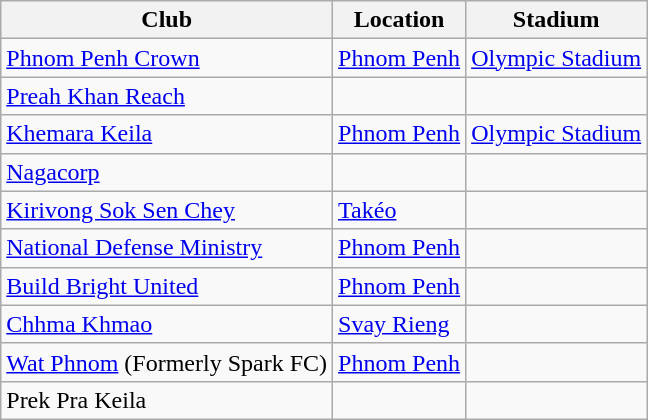<table class="wikitable sortable">
<tr>
<th>Club</th>
<th>Location</th>
<th>Stadium</th>
</tr>
<tr>
<td><a href='#'>Phnom Penh Crown</a></td>
<td><a href='#'>Phnom Penh</a></td>
<td><a href='#'>Olympic Stadium</a></td>
</tr>
<tr>
<td><a href='#'>Preah Khan Reach</a></td>
<td></td>
<td></td>
</tr>
<tr>
<td><a href='#'>Khemara Keila</a></td>
<td><a href='#'>Phnom Penh</a></td>
<td><a href='#'>Olympic Stadium</a></td>
</tr>
<tr>
<td><a href='#'>Nagacorp</a></td>
<td></td>
<td></td>
</tr>
<tr>
<td><a href='#'>Kirivong Sok Sen Chey</a></td>
<td><a href='#'>Takéo</a></td>
<td></td>
</tr>
<tr>
<td><a href='#'>National Defense Ministry</a></td>
<td><a href='#'>Phnom Penh</a></td>
<td></td>
</tr>
<tr>
<td><a href='#'>Build Bright United</a></td>
<td><a href='#'>Phnom Penh</a></td>
<td></td>
</tr>
<tr>
<td><a href='#'>Chhma Khmao</a></td>
<td><a href='#'>Svay Rieng</a></td>
<td></td>
</tr>
<tr>
<td><a href='#'>Wat Phnom</a> (Formerly Spark FC)</td>
<td><a href='#'>Phnom Penh</a></td>
<td></td>
</tr>
<tr>
<td>Prek Pra Keila</td>
<td></td>
<td></td>
</tr>
</table>
